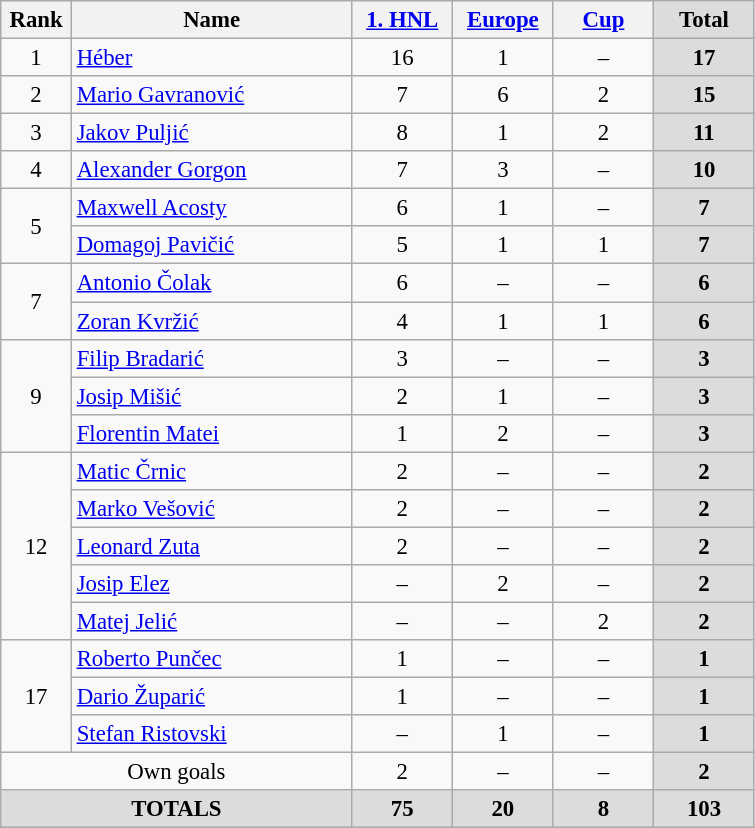<table class="wikitable" style="font-size: 95%; text-align: center;">
<tr>
<th width=40>Rank</th>
<th width=180>Name</th>
<th width=60><a href='#'>1. HNL</a></th>
<th width=60><a href='#'>Europe</a></th>
<th width=60><a href='#'>Cup</a></th>
<th width=60 style="background: #DCDCDC">Total</th>
</tr>
<tr>
<td rowspan=1>1</td>
<td style="text-align:left;"> <a href='#'>Héber</a></td>
<td>16</td>
<td>1</td>
<td>–</td>
<th style="background: #DCDCDC">17</th>
</tr>
<tr>
<td rowspan=1>2</td>
<td style="text-align:left;"> <a href='#'>Mario Gavranović</a></td>
<td>7</td>
<td>6</td>
<td>2</td>
<th style="background: #DCDCDC">15</th>
</tr>
<tr>
<td rowspan=1>3</td>
<td style="text-align:left;"> <a href='#'>Jakov Puljić</a></td>
<td>8</td>
<td>1</td>
<td>2</td>
<th style="background: #DCDCDC">11</th>
</tr>
<tr>
<td rowspan=1>4</td>
<td style="text-align:left;"> <a href='#'>Alexander Gorgon</a></td>
<td>7</td>
<td>3</td>
<td>–</td>
<th style="background: #DCDCDC">10</th>
</tr>
<tr>
<td rowspan=2>5</td>
<td style="text-align:left;"> <a href='#'>Maxwell Acosty</a></td>
<td>6</td>
<td>1</td>
<td>–</td>
<th style="background: #DCDCDC">7</th>
</tr>
<tr>
<td style="text-align:left;"> <a href='#'>Domagoj Pavičić</a></td>
<td>5</td>
<td>1</td>
<td>1</td>
<th style="background: #DCDCDC">7</th>
</tr>
<tr>
<td rowspan=2>7</td>
<td style="text-align:left;"> <a href='#'>Antonio Čolak</a></td>
<td>6</td>
<td>–</td>
<td>–</td>
<th style="background: #DCDCDC">6</th>
</tr>
<tr>
<td style="text-align:left;"> <a href='#'>Zoran Kvržić</a></td>
<td>4</td>
<td>1</td>
<td>1</td>
<th style="background: #DCDCDC">6</th>
</tr>
<tr>
<td rowspan=3>9</td>
<td style="text-align:left;"> <a href='#'>Filip Bradarić</a></td>
<td>3</td>
<td>–</td>
<td>–</td>
<th style="background: #DCDCDC">3</th>
</tr>
<tr>
<td style="text-align:left;"> <a href='#'>Josip Mišić</a></td>
<td>2</td>
<td>1</td>
<td>–</td>
<th style="background: #DCDCDC">3</th>
</tr>
<tr>
<td style="text-align:left;"> <a href='#'>Florentin Matei</a></td>
<td>1</td>
<td>2</td>
<td>–</td>
<th style="background: #DCDCDC">3</th>
</tr>
<tr>
<td rowspan=5>12</td>
<td style="text-align:left;"> <a href='#'>Matic Črnic</a></td>
<td>2</td>
<td>–</td>
<td>–</td>
<th style="background: #DCDCDC">2</th>
</tr>
<tr>
<td style="text-align:left;"> <a href='#'>Marko Vešović</a></td>
<td>2</td>
<td>–</td>
<td>–</td>
<th style="background: #DCDCDC">2</th>
</tr>
<tr>
<td style="text-align:left;"> <a href='#'>Leonard Zuta</a></td>
<td>2</td>
<td>–</td>
<td>–</td>
<th style="background: #DCDCDC">2</th>
</tr>
<tr>
<td style="text-align:left;"> <a href='#'>Josip Elez</a></td>
<td>–</td>
<td>2</td>
<td>–</td>
<th style="background: #DCDCDC">2</th>
</tr>
<tr>
<td style="text-align:left;"> <a href='#'>Matej Jelić</a></td>
<td>–</td>
<td>–</td>
<td>2</td>
<th style="background: #DCDCDC">2</th>
</tr>
<tr>
<td rowspan=3>17</td>
<td style="text-align:left;"> <a href='#'>Roberto Punčec</a></td>
<td>1</td>
<td>–</td>
<td>–</td>
<th style="background: #DCDCDC">1</th>
</tr>
<tr>
<td style="text-align:left;"> <a href='#'>Dario Župarić</a></td>
<td>1</td>
<td>–</td>
<td>–</td>
<th style="background: #DCDCDC">1</th>
</tr>
<tr>
<td style="text-align:left;"> <a href='#'>Stefan Ristovski</a></td>
<td>–</td>
<td>1</td>
<td>–</td>
<th style="background: #DCDCDC">1</th>
</tr>
<tr>
<td colspan=2 style="text-align:center;">Own goals</td>
<td>2</td>
<td>–</td>
<td>–</td>
<th style="background: #DCDCDC">2</th>
</tr>
<tr>
<th colspan="2" align="center" style="background: #DCDCDC">TOTALS</th>
<th style="background: #DCDCDC">75</th>
<th style="background: #DCDCDC">20</th>
<th style="background: #DCDCDC">8</th>
<th style="background: #DCDCDC">103</th>
</tr>
</table>
